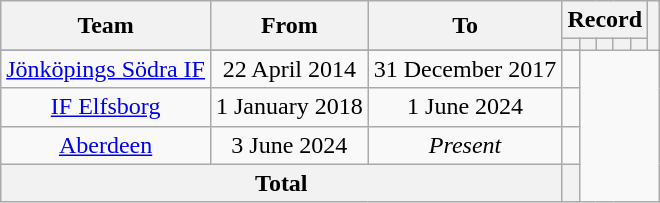<table class=wikitable style="text-align: center">
<tr>
<th rowspan="2">Team</th>
<th rowspan="2">From</th>
<th rowspan="2">To</th>
<th colspan="5">Record</th>
<th rowspan="2"></th>
</tr>
<tr>
<th></th>
<th></th>
<th></th>
<th></th>
<th></th>
</tr>
<tr>
</tr>
<tr>
<td align=centre><a href='#'>Jönköpings Södra IF</a></td>
<td align=centre>22 April 2014</td>
<td align=centre>31 December 2017<br></td>
<td></td>
</tr>
<tr>
<td align=centre><a href='#'>IF Elfsborg</a></td>
<td align=centre>1 January 2018</td>
<td align=centre>1 June 2024<br></td>
<td></td>
</tr>
<tr>
<td align=centre><a href='#'>Aberdeen</a></td>
<td align=centre>3 June 2024</td>
<td align=centre><em>Present</em><br></td>
<td></td>
</tr>
<tr>
<th colspan="3">Total<br></th>
<th></th>
</tr>
</table>
